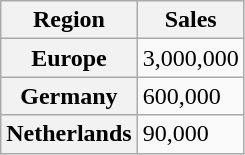<table class="wikitable sortable plainrowheaders">
<tr>
<th scope="col">Region</th>
<th scope="col">Sales</th>
</tr>
<tr>
<th scope="row">Europe</th>
<td>3,000,000</td>
</tr>
<tr>
<th scope="row">Germany</th>
<td>600,000</td>
</tr>
<tr>
<th scope="row">Netherlands</th>
<td>90,000</td>
</tr>
</table>
